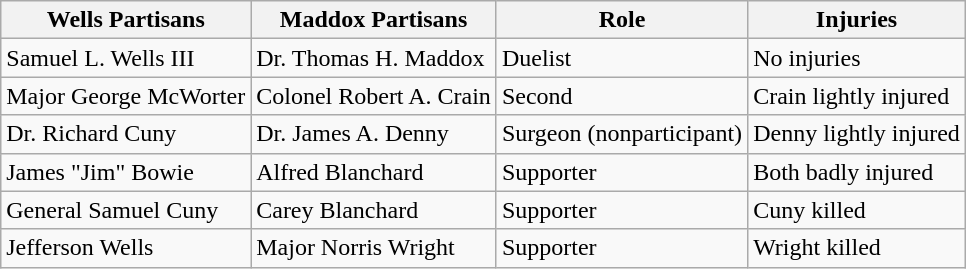<table class="wikitable">
<tr>
<th>Wells Partisans</th>
<th>Maddox Partisans</th>
<th>Role</th>
<th>Injuries</th>
</tr>
<tr>
<td>Samuel L. Wells III</td>
<td>Dr. Thomas H. Maddox</td>
<td>Duelist</td>
<td>No injuries</td>
</tr>
<tr>
<td>Major George McWorter</td>
<td>Colonel Robert A. Crain</td>
<td>Second</td>
<td>Crain lightly injured</td>
</tr>
<tr>
<td>Dr. Richard Cuny</td>
<td>Dr. James A. Denny</td>
<td>Surgeon (nonparticipant)</td>
<td>Denny lightly injured</td>
</tr>
<tr>
<td>James "Jim" Bowie</td>
<td>Alfred Blanchard</td>
<td>Supporter</td>
<td>Both badly injured</td>
</tr>
<tr>
<td>General Samuel Cuny</td>
<td>Carey Blanchard</td>
<td>Supporter</td>
<td>Cuny killed</td>
</tr>
<tr>
<td>Jefferson Wells</td>
<td>Major Norris Wright</td>
<td>Supporter</td>
<td>Wright killed</td>
</tr>
</table>
